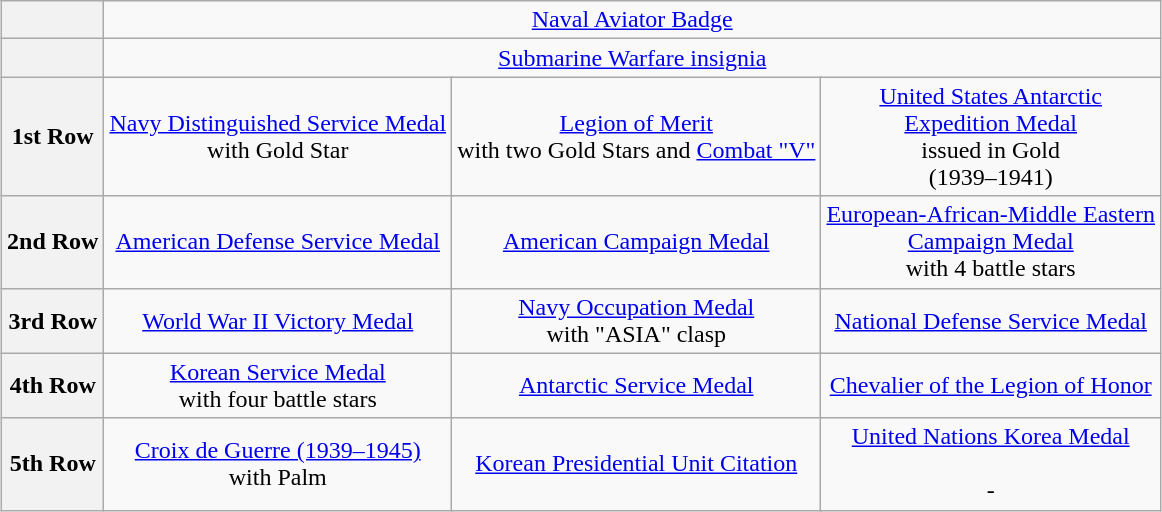<table class="wikitable" style="margin:1em auto; text-align:center;">
<tr>
<th></th>
<td colspan="9"><a href='#'>Naval Aviator Badge</a></td>
</tr>
<tr>
<th></th>
<td colspan="9"><a href='#'>Submarine Warfare insignia</a></td>
</tr>
<tr>
<th>1st Row</th>
<td colspan="3"><a href='#'>Navy Distinguished Service Medal</a><br>with Gold Star</td>
<td colspan="3"><a href='#'>Legion of Merit</a><br>with two Gold Stars and <a href='#'>Combat "V"</a></td>
<td colspan="3"><a href='#'>United States Antarctic <br>Expedition Medal</a><br>issued in Gold <br>(1939–1941)</td>
</tr>
<tr>
<th>2nd Row</th>
<td colspan="3"><a href='#'>American Defense Service Medal</a></td>
<td colspan="3"><a href='#'>American Campaign Medal</a></td>
<td colspan="3"><a href='#'>European-African-Middle Eastern <br>Campaign Medal</a><br>with 4 battle stars</td>
</tr>
<tr>
<th>3rd Row</th>
<td colspan="3"><a href='#'>World War II Victory Medal</a></td>
<td colspan="3"><a href='#'>Navy Occupation Medal</a><br>with "ASIA" clasp</td>
<td colspan="3"><a href='#'>National Defense Service Medal</a></td>
</tr>
<tr>
<th>4th Row</th>
<td colspan="3"><a href='#'>Korean Service Medal</a><br>with four battle stars</td>
<td colspan="3"><a href='#'>Antarctic Service Medal</a></td>
<td colspan="3"><a href='#'>Chevalier of the Legion of Honor</a></td>
</tr>
<tr>
<th>5th Row</th>
<td colspan="3"><a href='#'>Croix de Guerre (1939–1945)</a><br>with Palm</td>
<td colspan="3"><a href='#'>Korean Presidential Unit Citation</a></td>
<td colspan="3"><a href='#'>United Nations Korea Medal</a><br><br>-</td>
</tr>
</table>
